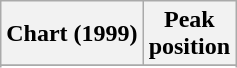<table class="wikitable sortable plainrowheaders" style="text-align:center">
<tr>
<th scope="col">Chart (1999)</th>
<th scope="col">Peak<br> position</th>
</tr>
<tr>
</tr>
<tr>
</tr>
</table>
